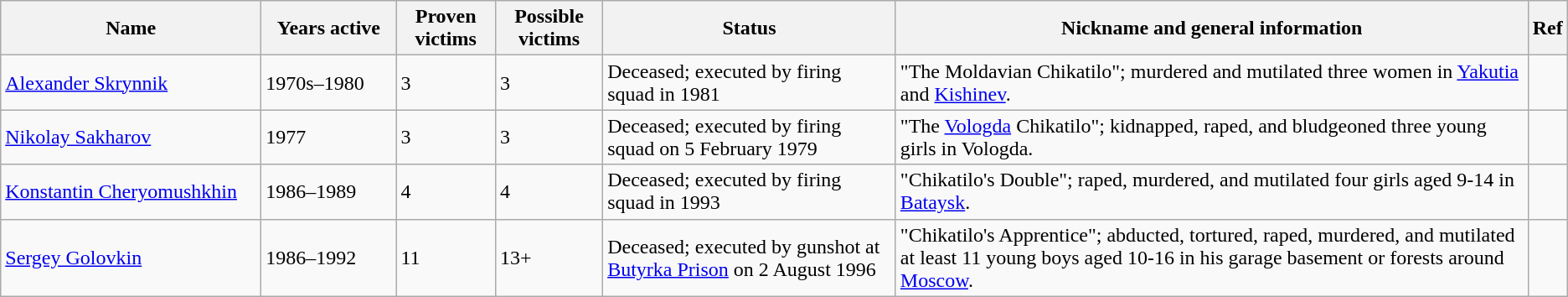<table class="wikitable sortable">
<tr>
<th width="200px">Name</th>
<th width="100px">Years active</th>
<th data-sort-type="number">Proven victims</th>
<th data-sort-type="number">Possible victims</th>
<th>Status</th>
<th>Nickname and general information</th>
<th>Ref</th>
</tr>
<tr>
<td><a href='#'>Alexander Skrynnik</a></td>
<td>1970s–1980</td>
<td>3</td>
<td>3</td>
<td>Deceased; executed by firing squad in 1981</td>
<td>"The Moldavian Chikatilo"; murdered and mutilated three women in <a href='#'>Yakutia</a> and <a href='#'>Kishinev</a>.</td>
<td></td>
</tr>
<tr>
<td><a href='#'>Nikolay Sakharov</a></td>
<td>1977</td>
<td>3</td>
<td>3</td>
<td>Deceased; executed by firing squad on 5 February 1979</td>
<td>"The <a href='#'>Vologda</a> Chikatilo"; kidnapped, raped, and bludgeoned three young girls in Vologda.</td>
<td></td>
</tr>
<tr>
<td><a href='#'>Konstantin Cheryomushkhin</a></td>
<td>1986–1989</td>
<td>4</td>
<td>4</td>
<td>Deceased; executed by firing squad in 1993</td>
<td>"Chikatilo's Double"; raped, murdered, and mutilated four girls aged 9-14 in <a href='#'>Bataysk</a>.</td>
<td></td>
</tr>
<tr>
<td><a href='#'>Sergey Golovkin</a></td>
<td>1986–1992</td>
<td>11</td>
<td>13+</td>
<td>Deceased; executed by gunshot at <a href='#'>Butyrka Prison</a> on 2 August 1996</td>
<td>"Chikatilo's Apprentice"; abducted, tortured, raped, murdered, and mutilated at least 11 young boys aged 10-16 in his garage basement or forests around <a href='#'>Moscow</a>.</td>
<td></td>
</tr>
</table>
